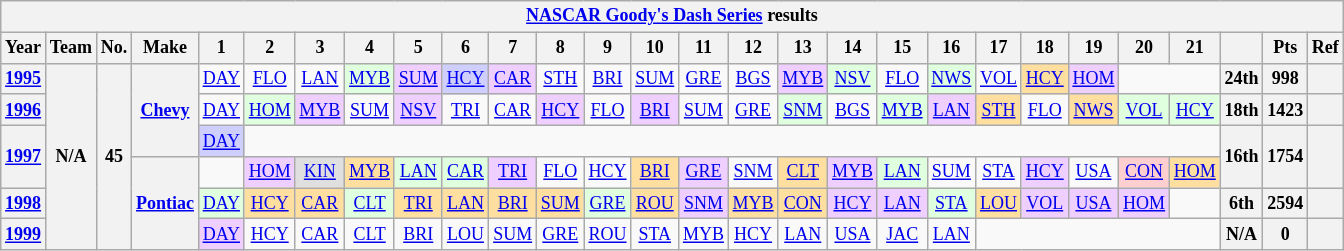<table class="wikitable" style="text-align:center; font-size:75%">
<tr>
<th colspan=32><a href='#'>NASCAR Goody's Dash Series</a> results</th>
</tr>
<tr>
<th>Year</th>
<th>Team</th>
<th>No.</th>
<th>Make</th>
<th>1</th>
<th>2</th>
<th>3</th>
<th>4</th>
<th>5</th>
<th>6</th>
<th>7</th>
<th>8</th>
<th>9</th>
<th>10</th>
<th>11</th>
<th>12</th>
<th>13</th>
<th>14</th>
<th>15</th>
<th>16</th>
<th>17</th>
<th>18</th>
<th>19</th>
<th>20</th>
<th>21</th>
<th></th>
<th>Pts</th>
<th>Ref</th>
</tr>
<tr>
<th><a href='#'>1995</a></th>
<th rowspan=6>N/A</th>
<th rowspan=6>45</th>
<th rowspan=3><a href='#'>Chevy</a></th>
<td><a href='#'>DAY</a></td>
<td><a href='#'>FLO</a></td>
<td><a href='#'>LAN</a></td>
<td style="background:#DFFFDF;"><a href='#'>MYB</a><br></td>
<td style="background:#EFCFFF;"><a href='#'>SUM</a><br></td>
<td style="background:#CFCFFF;"><a href='#'>HCY</a><br></td>
<td style="background:#EFCFFF;"><a href='#'>CAR</a><br></td>
<td><a href='#'>STH</a></td>
<td><a href='#'>BRI</a></td>
<td><a href='#'>SUM</a></td>
<td><a href='#'>GRE</a></td>
<td><a href='#'>BGS</a></td>
<td style="background:#EFCFFF;"><a href='#'>MYB</a><br></td>
<td style="background:#DFFFDF;"><a href='#'>NSV</a><br></td>
<td><a href='#'>FLO</a></td>
<td style="background:#DFFFDF;"><a href='#'>NWS</a><br></td>
<td><a href='#'>VOL</a></td>
<td style="background:#FFDF9F;"><a href='#'>HCY</a><br></td>
<td style="background:#EFCFFF;"><a href='#'>HOM</a><br></td>
<td colspan=2></td>
<th>24th</th>
<th>998</th>
<th></th>
</tr>
<tr>
<th><a href='#'>1996</a></th>
<td><a href='#'>DAY</a></td>
<td style="background:#DFFFDF;"><a href='#'>HOM</a><br></td>
<td style="background:#EFCFFF;"><a href='#'>MYB</a><br></td>
<td><a href='#'>SUM</a></td>
<td style="background:#EFCFFF;"><a href='#'>NSV</a><br></td>
<td><a href='#'>TRI</a></td>
<td><a href='#'>CAR</a></td>
<td style="background:#EFCFFF;"><a href='#'>HCY</a><br></td>
<td><a href='#'>FLO</a></td>
<td style="background:#EFCFFF;"><a href='#'>BRI</a><br></td>
<td><a href='#'>SUM</a></td>
<td><a href='#'>GRE</a></td>
<td style="background:#DFFFDF;"><a href='#'>SNM</a><br></td>
<td><a href='#'>BGS</a></td>
<td style="background:#DFFFDF;"><a href='#'>MYB</a><br></td>
<td style="background:#EFCFFF;"><a href='#'>LAN</a><br></td>
<td style="background:#FFDF9F;"><a href='#'>STH</a><br></td>
<td><a href='#'>FLO</a></td>
<td style="background:#FFDF9F;"><a href='#'>NWS</a><br></td>
<td style="background:#DFFFDF;"><a href='#'>VOL</a><br></td>
<td style="background:#DFFFDF;"><a href='#'>HCY</a><br></td>
<th>18th</th>
<th>1423</th>
<th></th>
</tr>
<tr>
<th rowspan=2><a href='#'>1997</a></th>
<td style="background:#CFCFFF;"><a href='#'>DAY</a><br></td>
<td colspan=20></td>
<th rowspan=2>16th</th>
<th rowspan=2>1754</th>
<th rowspan=2></th>
</tr>
<tr>
<th rowspan=3><a href='#'>Pontiac</a></th>
<td></td>
<td style="background:#EFCFFF;"><a href='#'>HOM</a><br></td>
<td style="background:#DFDFDF;"><a href='#'>KIN</a><br></td>
<td style="background:#FFDF9F;"><a href='#'>MYB</a><br></td>
<td style="background:#DFFFDF;"><a href='#'>LAN</a><br></td>
<td style="background:#DFFFDF;"><a href='#'>CAR</a><br></td>
<td style="background:#EFCFFF;"><a href='#'>TRI</a><br></td>
<td><a href='#'>FLO</a></td>
<td><a href='#'>HCY</a></td>
<td style="background:#FFDF9F;"><a href='#'>BRI</a><br></td>
<td style="background:#EFCFFF;"><a href='#'>GRE</a><br></td>
<td><a href='#'>SNM</a></td>
<td style="background:#FFDF9F;"><a href='#'>CLT</a><br></td>
<td style="background:#EFCFFF;"><a href='#'>MYB</a><br></td>
<td style="background:#DFFFDF;"><a href='#'>LAN</a><br></td>
<td><a href='#'>SUM</a></td>
<td><a href='#'>STA</a></td>
<td style="background:#EFCFFF;"><a href='#'>HCY</a><br></td>
<td><a href='#'>USA</a></td>
<td style="background:#FFCFCF;"><a href='#'>CON</a><br></td>
<td style="background:#FFDF9F;"><a href='#'>HOM</a><br></td>
</tr>
<tr>
<th><a href='#'>1998</a></th>
<td style="background:#DFFFDF;"><a href='#'>DAY</a><br></td>
<td style="background:#FFDF9F;"><a href='#'>HCY</a><br></td>
<td style="background:#FFDF9F;"><a href='#'>CAR</a><br></td>
<td style="background:#DFFFDF;"><a href='#'>CLT</a><br></td>
<td style="background:#FFDF9F;"><a href='#'>TRI</a><br></td>
<td style="background:#FFDF9F;"><a href='#'>LAN</a><br></td>
<td style="background:#FFDF9F;"><a href='#'>BRI</a><br></td>
<td style="background:#FFDF9F;"><a href='#'>SUM</a><br></td>
<td style="background:#DFFFDF;"><a href='#'>GRE</a><br></td>
<td style="background:#FFDF9F;"><a href='#'>ROU</a><br></td>
<td style="background:#EFCFFF;"><a href='#'>SNM</a><br></td>
<td style="background:#FFDF9F;"><a href='#'>MYB</a><br></td>
<td style="background:#FFDF9F;"><a href='#'>CON</a><br></td>
<td style="background:#EFCFFF;"><a href='#'>HCY</a><br></td>
<td style="background:#EFCFFF;"><a href='#'>LAN</a><br></td>
<td style="background:#DFFFDF;"><a href='#'>STA</a><br></td>
<td style="background:#FFDF9F;"><a href='#'>LOU</a><br></td>
<td style="background:#EFCFFF;"><a href='#'>VOL</a><br></td>
<td style="background:#EFCFFF;"><a href='#'>USA</a><br></td>
<td style="background:#EFCFFF;"><a href='#'>HOM</a><br></td>
<td></td>
<th>6th</th>
<th>2594</th>
<th></th>
</tr>
<tr>
<th><a href='#'>1999</a></th>
<td style="background:#EFCFFF;"><a href='#'>DAY</a><br></td>
<td><a href='#'>HCY</a></td>
<td><a href='#'>CAR</a></td>
<td><a href='#'>CLT</a></td>
<td><a href='#'>BRI</a></td>
<td><a href='#'>LOU</a></td>
<td><a href='#'>SUM</a></td>
<td><a href='#'>GRE</a></td>
<td><a href='#'>ROU</a></td>
<td><a href='#'>STA</a></td>
<td><a href='#'>MYB</a></td>
<td><a href='#'>HCY</a></td>
<td><a href='#'>LAN</a></td>
<td><a href='#'>USA</a></td>
<td><a href='#'>JAC</a></td>
<td><a href='#'>LAN</a></td>
<td colspan=5></td>
<th>N/A</th>
<th>0</th>
<th></th>
</tr>
</table>
